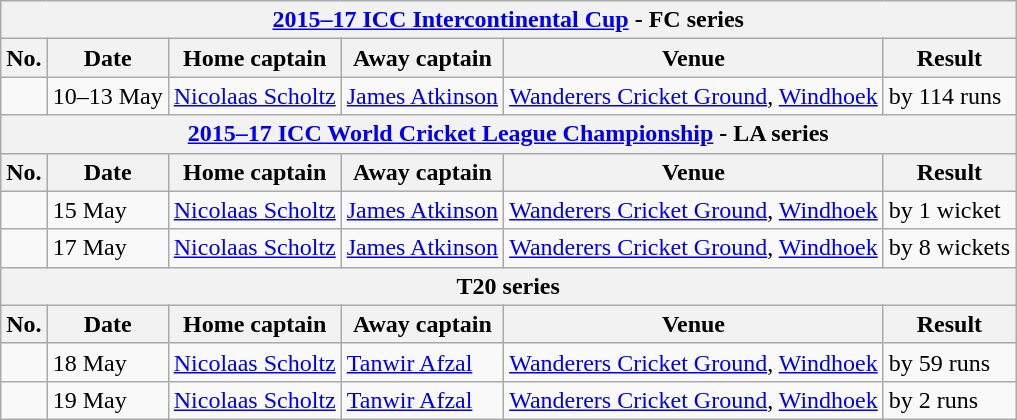<table class="wikitable">
<tr>
<th colspan="9"><a href='#'>2015–17 ICC Intercontinental Cup</a> - FC series</th>
</tr>
<tr>
<th>No.</th>
<th>Date</th>
<th>Home captain</th>
<th>Away captain</th>
<th>Venue</th>
<th>Result</th>
</tr>
<tr>
<td></td>
<td>10–13 May</td>
<td><a href='#'>Nicolaas Scholtz</a></td>
<td><a href='#'>James Atkinson</a></td>
<td><a href='#'>Wanderers Cricket Ground</a>, <a href='#'>Windhoek</a></td>
<td> by 114 runs</td>
</tr>
<tr>
<th colspan="9"><a href='#'>2015–17 ICC World Cricket League Championship</a> - LA series</th>
</tr>
<tr>
<th>No.</th>
<th>Date</th>
<th>Home captain</th>
<th>Away captain</th>
<th>Venue</th>
<th>Result</th>
</tr>
<tr>
<td></td>
<td>15 May</td>
<td><a href='#'>Nicolaas Scholtz</a></td>
<td><a href='#'>James Atkinson</a></td>
<td><a href='#'>Wanderers Cricket Ground</a>, <a href='#'>Windhoek</a></td>
<td> by 1 wicket</td>
</tr>
<tr>
<td></td>
<td>17 May</td>
<td><a href='#'>Nicolaas Scholtz</a></td>
<td><a href='#'>James Atkinson</a></td>
<td><a href='#'>Wanderers Cricket Ground</a>, <a href='#'>Windhoek</a></td>
<td> by 8 wickets</td>
</tr>
<tr>
<th colspan="9">T20 series</th>
</tr>
<tr>
<th>No.</th>
<th>Date</th>
<th>Home captain</th>
<th>Away captain</th>
<th>Venue</th>
<th>Result</th>
</tr>
<tr>
<td></td>
<td>18 May</td>
<td><a href='#'>Nicolaas Scholtz</a></td>
<td><a href='#'>Tanwir Afzal</a></td>
<td><a href='#'>Wanderers Cricket Ground</a>, <a href='#'>Windhoek</a></td>
<td> by 59 runs</td>
</tr>
<tr>
<td></td>
<td>19 May</td>
<td><a href='#'>Nicolaas Scholtz</a></td>
<td><a href='#'>Tanwir Afzal</a></td>
<td><a href='#'>Wanderers Cricket Ground</a>, <a href='#'>Windhoek</a></td>
<td> by 2 runs</td>
</tr>
</table>
